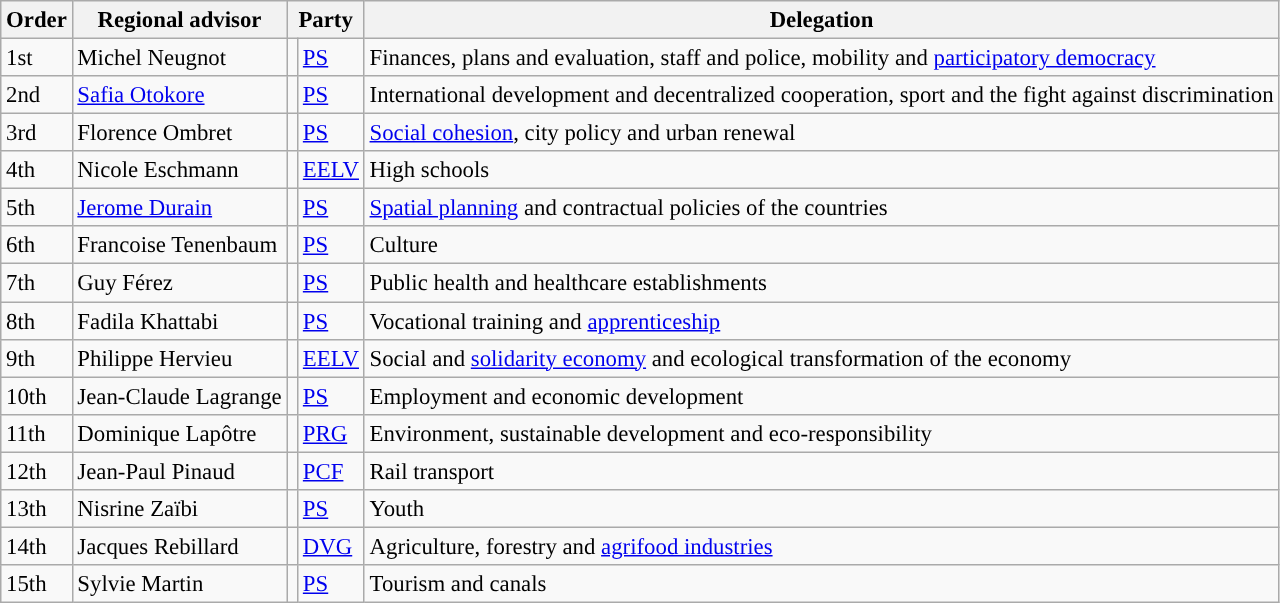<table class="wikitable sortable" style="font-size:95%" |>
<tr>
<th>Order</th>
<th>Regional advisor</th>
<th colspan="2">Party</th>
<th>Delegation</th>
</tr>
<tr>
<td><abbr>1st</abbr></td>
<td>Michel Neugnot</td>
<td style="color:inherit;background:"></td>
<td><a href='#'>PS</a></td>
<td>Finances, plans and evaluation, staff and police, mobility and <a href='#'>participatory democracy</a></td>
</tr>
<tr>
<td><abbr>2nd</abbr></td>
<td><a href='#'>Safia Otokore</a></td>
<td style="color:inherit;background:"></td>
<td><a href='#'>PS</a></td>
<td>International development and decentralized cooperation, sport and the fight against discrimination</td>
</tr>
<tr>
<td><abbr>3rd</abbr></td>
<td>Florence Ombret</td>
<td style="color:inherit;background:"></td>
<td><a href='#'>PS</a></td>
<td><a href='#'>Social cohesion</a>, city policy and urban renewal</td>
</tr>
<tr>
<td><abbr>4th</abbr></td>
<td>Nicole Eschmann</td>
<td style="color:inherit;background:"></td>
<td><a href='#'>EELV</a></td>
<td>High schools</td>
</tr>
<tr>
<td><abbr>5th</abbr></td>
<td><a href='#'>Jerome Durain</a></td>
<td style="color:inherit;background:"></td>
<td><a href='#'>PS</a></td>
<td><a href='#'>Spatial planning</a> and contractual policies of the countries</td>
</tr>
<tr>
<td><abbr>6th</abbr></td>
<td>Francoise Tenenbaum</td>
<td style="color:inherit;background:"></td>
<td><a href='#'>PS</a></td>
<td>Culture</td>
</tr>
<tr>
<td><abbr>7th</abbr></td>
<td>Guy Férez</td>
<td style="color:inherit;background:"></td>
<td><a href='#'>PS</a></td>
<td>Public health and healthcare establishments</td>
</tr>
<tr>
<td><abbr>8th</abbr></td>
<td>Fadila Khattabi</td>
<td style="color:inherit;background:"></td>
<td><a href='#'>PS</a></td>
<td>Vocational training and <a href='#'>apprenticeship</a></td>
</tr>
<tr>
<td><abbr>9th</abbr></td>
<td>Philippe Hervieu</td>
<td style="color:inherit;background:"></td>
<td><a href='#'>EELV</a></td>
<td>Social and <a href='#'>solidarity economy</a> and ecological transformation of the economy</td>
</tr>
<tr>
<td><abbr>10th</abbr></td>
<td>Jean-Claude Lagrange</td>
<td style="color:inherit;background:"></td>
<td><a href='#'>PS</a></td>
<td>Employment and economic development</td>
</tr>
<tr>
<td><abbr>11th</abbr></td>
<td>Dominique Lapôtre</td>
<td style="color:inherit;background:"></td>
<td><a href='#'>PRG</a></td>
<td>Environment, sustainable development and eco-responsibility</td>
</tr>
<tr>
<td><abbr>12th</abbr></td>
<td>Jean-Paul Pinaud</td>
<td style="color:inherit;background:"></td>
<td><a href='#'>PCF</a></td>
<td>Rail transport</td>
</tr>
<tr>
<td><abbr>13th</abbr></td>
<td>Nisrine Zaïbi</td>
<td style="color:inherit;background:"></td>
<td><a href='#'>PS</a></td>
<td>Youth</td>
</tr>
<tr>
<td><abbr>14th</abbr></td>
<td>Jacques Rebillard</td>
<td style="color:inherit;background:"></td>
<td><a href='#'>DVG</a></td>
<td>Agriculture, forestry and <a href='#'>agrifood industries</a></td>
</tr>
<tr>
<td><abbr>15th</abbr></td>
<td>Sylvie Martin</td>
<td style="color:inherit;background:"></td>
<td><a href='#'>PS</a></td>
<td>Tourism and canals</td>
</tr>
</table>
